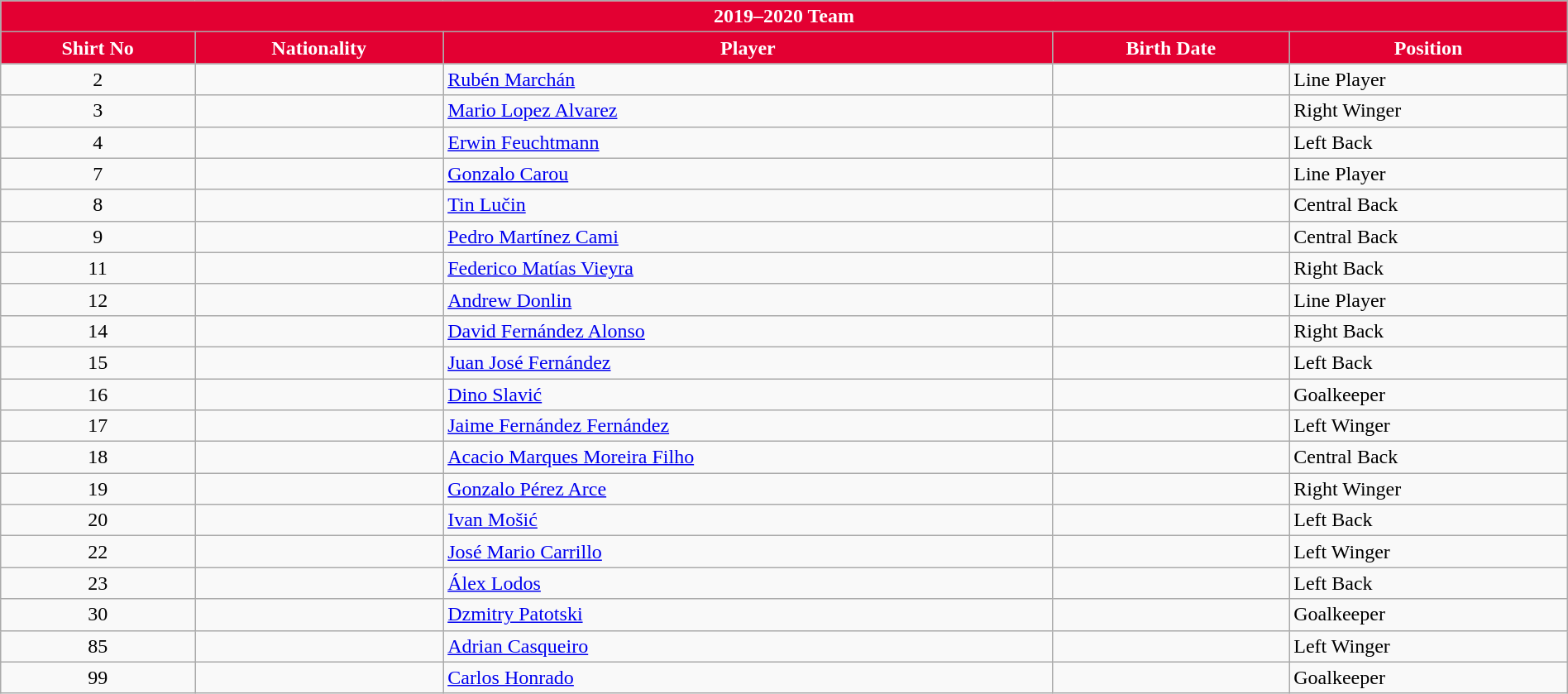<table class="wikitable collapsible collapsed" style="width:100%;">
<tr>
<th colspan=5 style="background-color:#E30032;color:#FFFFFF;text-align:center;"> <strong>2019–2020 Team</strong></th>
</tr>
<tr>
<th style="color:#FFFFFF; background:#E30032">Shirt No</th>
<th style="color:#FFFFFF; background:#E30032">Nationality</th>
<th style="color:#FFFFFF; background:#E30032">Player</th>
<th style="color:#FFFFFF; background:#E30032">Birth Date</th>
<th style="color:#FFFFFF; background:#E30032">Position</th>
</tr>
<tr>
<td align=center>2</td>
<td></td>
<td><a href='#'>Rubén Marchán</a></td>
<td></td>
<td>Line Player</td>
</tr>
<tr>
<td align=center>3</td>
<td></td>
<td><a href='#'>Mario Lopez Alvarez</a></td>
<td></td>
<td>Right Winger</td>
</tr>
<tr>
<td align=center>4</td>
<td></td>
<td><a href='#'>Erwin Feuchtmann</a></td>
<td></td>
<td>Left Back</td>
</tr>
<tr>
<td align=center>7</td>
<td></td>
<td><a href='#'>Gonzalo Carou</a></td>
<td></td>
<td>Line Player</td>
</tr>
<tr>
<td align=center>8</td>
<td></td>
<td><a href='#'>Tin Lučin</a></td>
<td></td>
<td>Central Back</td>
</tr>
<tr>
<td align=center>9</td>
<td></td>
<td><a href='#'>Pedro Martínez Cami</a></td>
<td></td>
<td>Central Back</td>
</tr>
<tr>
<td align=center>11</td>
<td></td>
<td><a href='#'>Federico Matías Vieyra</a></td>
<td></td>
<td>Right Back</td>
</tr>
<tr>
<td align=center>12</td>
<td></td>
<td><a href='#'>Andrew Donlin</a></td>
<td></td>
<td>Line Player</td>
</tr>
<tr>
<td align=center>14</td>
<td></td>
<td><a href='#'>David Fernández Alonso</a></td>
<td></td>
<td>Right Back</td>
</tr>
<tr>
<td align=center>15</td>
<td></td>
<td><a href='#'>Juan José Fernández</a></td>
<td></td>
<td>Left Back</td>
</tr>
<tr>
<td align=center>16</td>
<td></td>
<td><a href='#'>Dino Slavić</a></td>
<td></td>
<td>Goalkeeper</td>
</tr>
<tr>
<td align=center>17</td>
<td></td>
<td><a href='#'>Jaime Fernández Fernández</a></td>
<td></td>
<td>Left Winger</td>
</tr>
<tr>
<td align=center>18</td>
<td></td>
<td><a href='#'>Acacio Marques Moreira Filho</a></td>
<td></td>
<td>Central Back</td>
</tr>
<tr>
<td align=center>19</td>
<td></td>
<td><a href='#'>Gonzalo Pérez Arce</a></td>
<td></td>
<td>Right Winger</td>
</tr>
<tr>
<td align=center>20</td>
<td></td>
<td><a href='#'>Ivan Mošić</a></td>
<td></td>
<td>Left Back</td>
</tr>
<tr>
<td align=center>22</td>
<td></td>
<td><a href='#'>José Mario Carrillo</a></td>
<td></td>
<td>Left Winger</td>
</tr>
<tr>
<td align=center>23</td>
<td></td>
<td><a href='#'>Álex Lodos</a></td>
<td></td>
<td>Left Back</td>
</tr>
<tr>
<td align=center>30</td>
<td></td>
<td><a href='#'>Dzmitry Patotski</a></td>
<td></td>
<td>Goalkeeper</td>
</tr>
<tr>
<td align=center>85</td>
<td></td>
<td><a href='#'>Adrian Casqueiro</a></td>
<td></td>
<td>Left Winger</td>
</tr>
<tr>
<td align=center>99</td>
<td></td>
<td><a href='#'>Carlos Honrado</a></td>
<td></td>
<td>Goalkeeper</td>
</tr>
</table>
